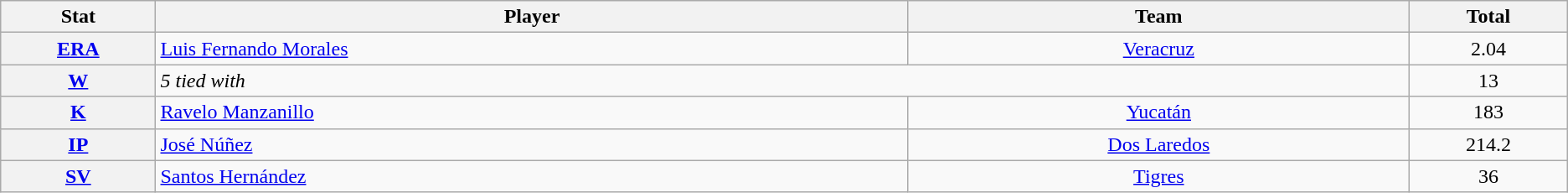<table class="wikitable" style="text-align:center;">
<tr>
<th scope="col" width="3%">Stat</th>
<th scope="col" width="15%">Player</th>
<th scope="col" width="10%">Team</th>
<th scope="col" width="3%">Total</th>
</tr>
<tr>
<th scope="row" style="text-align:center;"><a href='#'>ERA</a></th>
<td align=left> <a href='#'>Luis Fernando Morales</a></td>
<td><a href='#'>Veracruz</a></td>
<td>2.04</td>
</tr>
<tr>
<th scope="row" style="text-align:center;"><a href='#'>W</a></th>
<td align=left colspan=2><em>5 tied with</em></td>
<td>13</td>
</tr>
<tr>
<th scope="row" style="text-align:center;"><a href='#'>K</a></th>
<td align=left> <a href='#'>Ravelo Manzanillo</a></td>
<td><a href='#'>Yucatán</a></td>
<td>183</td>
</tr>
<tr>
<th scope="row" style="text-align:center;"><a href='#'>IP</a></th>
<td align=left> <a href='#'>José Núñez</a></td>
<td><a href='#'>Dos Laredos</a></td>
<td>214.2</td>
</tr>
<tr>
<th scope="row" style="text-align:center;"><a href='#'>SV</a></th>
<td align=left> <a href='#'>Santos Hernández</a></td>
<td><a href='#'>Tigres</a></td>
<td>36</td>
</tr>
</table>
